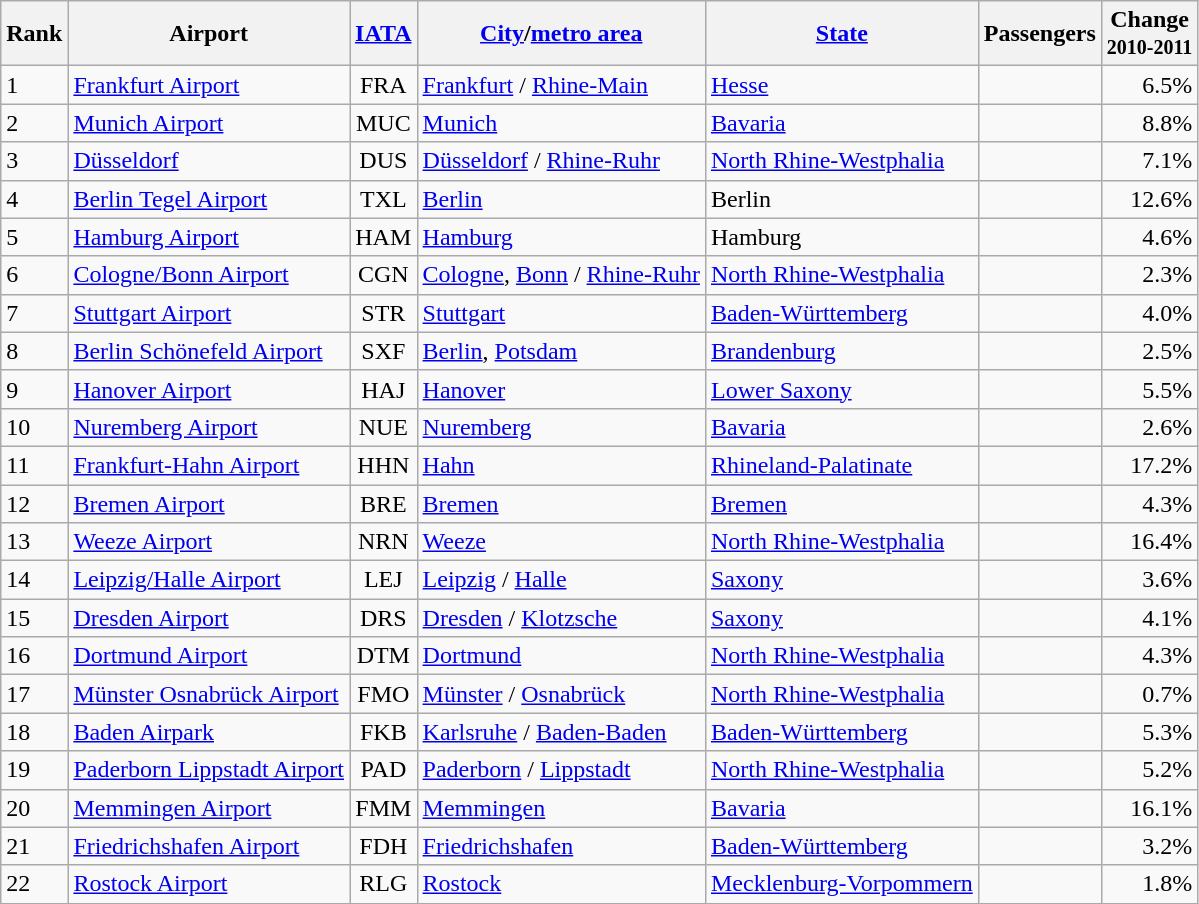<table class="wikitable sortable">
<tr>
<th>Rank</th>
<th>Airport</th>
<th><a href='#'>IATA</a></th>
<th><a href='#'>City</a>/<a href='#'>metro area</a></th>
<th><a href='#'>State</a></th>
<th class="unsortable">Passengers<br></th>
<th class="unsortable">Change<br><small>2010-2011</small></th>
</tr>
<tr>
<td>1</td>
<td><a href='#'>Frankfurt Airport</a></td>
<td style="text-align:center;">FRA</td>
<td><a href='#'>Frankfurt</a> / <a href='#'>Rhine-Main</a></td>
<td><a href='#'>Hesse</a></td>
<td style="text-align:right;"></td>
<td style="text-align:right;">6.5%</td>
</tr>
<tr>
<td>2</td>
<td><a href='#'>Munich Airport</a></td>
<td style="text-align:center;">MUC</td>
<td><a href='#'>Munich</a></td>
<td><a href='#'>Bavaria</a></td>
<td style="text-align:right;"></td>
<td style="text-align:right;">8.8%</td>
</tr>
<tr>
<td>3</td>
<td><a href='#'>Düsseldorf</a></td>
<td style="text-align:center;">DUS</td>
<td><a href='#'>Düsseldorf</a> / <a href='#'>Rhine-Ruhr</a></td>
<td><a href='#'>North Rhine-Westphalia</a></td>
<td style="text-align:right;"></td>
<td style="text-align:right;">7.1%</td>
</tr>
<tr>
<td>4</td>
<td><a href='#'>Berlin Tegel Airport</a></td>
<td style="text-align:center;">TXL</td>
<td><a href='#'>Berlin</a></td>
<td>Berlin</td>
<td style="text-align:right;"></td>
<td style="text-align:right;">12.6%</td>
</tr>
<tr>
<td>5</td>
<td><a href='#'>Hamburg Airport</a></td>
<td style="text-align:center;">HAM</td>
<td><a href='#'>Hamburg</a></td>
<td>Hamburg</td>
<td style="text-align:right;"></td>
<td style="text-align:right;">4.6%</td>
</tr>
<tr>
<td>6</td>
<td><a href='#'>Cologne/Bonn Airport</a></td>
<td style="text-align:center;">CGN</td>
<td><a href='#'>Cologne</a>, <a href='#'>Bonn</a> / <a href='#'>Rhine-Ruhr</a></td>
<td><a href='#'>North Rhine-Westphalia</a></td>
<td style="text-align:right;"></td>
<td style="text-align:right;">2.3%</td>
</tr>
<tr>
<td>7</td>
<td><a href='#'>Stuttgart Airport</a></td>
<td style="text-align:center;">STR</td>
<td><a href='#'>Stuttgart</a></td>
<td><a href='#'>Baden-Württemberg</a></td>
<td style="text-align:right;"></td>
<td style="text-align:right;">4.0%</td>
</tr>
<tr>
<td>8</td>
<td><a href='#'>Berlin Schönefeld Airport</a></td>
<td style="text-align:center;">SXF</td>
<td><a href='#'>Berlin</a>, <a href='#'>Potsdam</a></td>
<td><a href='#'>Brandenburg</a></td>
<td style="text-align:right;"></td>
<td style="text-align:right;">2.5%</td>
</tr>
<tr>
<td>9</td>
<td><a href='#'>Hanover Airport</a></td>
<td style="text-align:center;">HAJ</td>
<td><a href='#'>Hanover</a></td>
<td><a href='#'>Lower Saxony</a></td>
<td style="text-align:right;"></td>
<td style="text-align:right;">5.5%</td>
</tr>
<tr>
<td>10</td>
<td><a href='#'>Nuremberg Airport</a></td>
<td style="text-align:center;">NUE</td>
<td><a href='#'>Nuremberg</a></td>
<td><a href='#'>Bavaria</a></td>
<td style="text-align:right;"></td>
<td style="text-align:right;">2.6%</td>
</tr>
<tr>
<td>11</td>
<td><a href='#'>Frankfurt-Hahn Airport</a></td>
<td style="text-align:center;">HHN</td>
<td><a href='#'>Hahn</a></td>
<td><a href='#'>Rhineland-Palatinate</a></td>
<td style="text-align:right;"></td>
<td style="text-align:right;">17.2%</td>
</tr>
<tr>
<td>12</td>
<td><a href='#'>Bremen Airport</a></td>
<td style="text-align:center;">BRE</td>
<td><a href='#'>Bremen</a></td>
<td><a href='#'>Bremen</a></td>
<td style="text-align:right;"></td>
<td style="text-align:right;">4.3%</td>
</tr>
<tr>
<td>13</td>
<td><a href='#'>Weeze Airport</a></td>
<td style="text-align:center;">NRN</td>
<td><a href='#'>Weeze</a></td>
<td><a href='#'>North Rhine-Westphalia</a></td>
<td style="text-align:right;"></td>
<td style="text-align:right;">16.4%</td>
</tr>
<tr>
<td>14</td>
<td><a href='#'>Leipzig/Halle Airport</a></td>
<td style="text-align:center;">LEJ</td>
<td><a href='#'>Leipzig</a> / <a href='#'>Halle</a></td>
<td><a href='#'>Saxony</a></td>
<td style="text-align:right;"></td>
<td style="text-align:right;">3.6%</td>
</tr>
<tr>
<td>15</td>
<td><a href='#'>Dresden Airport</a></td>
<td style="text-align:center;">DRS</td>
<td><a href='#'>Dresden</a> / <a href='#'>Klotzsche</a></td>
<td><a href='#'>Saxony</a></td>
<td style="text-align:right;"></td>
<td style="text-align:right;">4.1%</td>
</tr>
<tr>
<td>16</td>
<td><a href='#'>Dortmund Airport</a></td>
<td style="text-align:center;">DTM</td>
<td><a href='#'>Dortmund</a></td>
<td><a href='#'>North Rhine-Westphalia</a></td>
<td style="text-align:right;"></td>
<td style="text-align:right;">4.3%</td>
</tr>
<tr>
<td>17</td>
<td><a href='#'>Münster Osnabrück Airport</a></td>
<td style="text-align:center;">FMO</td>
<td><a href='#'>Münster</a> / <a href='#'>Osnabrück</a></td>
<td><a href='#'>North Rhine-Westphalia</a></td>
<td style="text-align:right;"></td>
<td style="text-align:right;">0.7%</td>
</tr>
<tr>
<td>18</td>
<td><a href='#'>Baden Airpark</a></td>
<td style="text-align:center;">FKB</td>
<td><a href='#'>Karlsruhe</a> / <a href='#'>Baden-Baden</a></td>
<td><a href='#'>Baden-Württemberg</a></td>
<td style="text-align:right;"></td>
<td style="text-align:right;">5.3%</td>
</tr>
<tr>
<td>19</td>
<td><a href='#'>Paderborn Lippstadt Airport</a></td>
<td style="text-align:center;">PAD</td>
<td><a href='#'>Paderborn</a> / <a href='#'>Lippstadt</a></td>
<td><a href='#'>North Rhine-Westphalia</a></td>
<td style="text-align:right;"></td>
<td style="text-align:right;">5.2%</td>
</tr>
<tr>
<td>20</td>
<td><a href='#'>Memmingen Airport</a></td>
<td style="text-align:center;">FMM</td>
<td><a href='#'>Memmingen</a></td>
<td><a href='#'>Bavaria</a></td>
<td style="text-align:right;"></td>
<td style="text-align:right;">16.1%</td>
</tr>
<tr>
<td>21</td>
<td><a href='#'>Friedrichshafen Airport</a></td>
<td style="text-align:center;">FDH</td>
<td><a href='#'>Friedrichshafen</a></td>
<td><a href='#'>Baden-Württemberg</a></td>
<td style="text-align:right;"></td>
<td style="text-align:right;">3.2%</td>
</tr>
<tr>
<td>22</td>
<td><a href='#'>Rostock Airport</a></td>
<td style="text-align:center;">RLG</td>
<td><a href='#'>Rostock</a></td>
<td><a href='#'>Mecklenburg-Vorpommern</a></td>
<td style="text-align:right;"></td>
<td style="text-align:right;">1.8%</td>
</tr>
</table>
